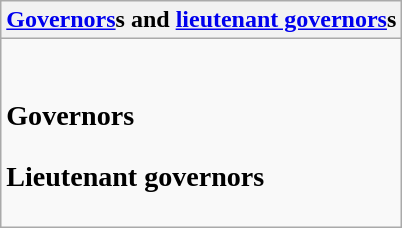<table class="wikitable collapsible collapsed">
<tr>
<th><a href='#'>Governors</a>s and <a href='#'>lieutenant governors</a>s</th>
</tr>
<tr>
<td><br><h3>Governors</h3><h3>Lieutenant governors</h3></td>
</tr>
</table>
